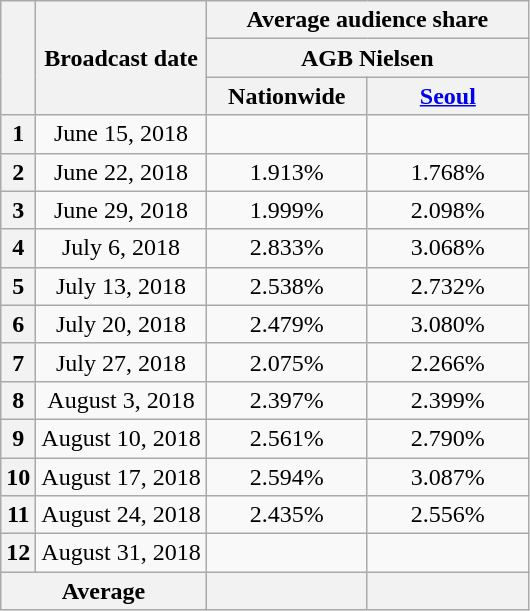<table class=wikitable style="text-align:center">
<tr>
<th rowspan="3"></th>
<th rowspan="3">Broadcast date</th>
<th colspan="2">Average audience share</th>
</tr>
<tr>
<th colspan="2">AGB Nielsen</th>
</tr>
<tr>
<th width=100>Nationwide</th>
<th width=100><a href='#'>Seoul</a></th>
</tr>
<tr>
<th>1</th>
<td>June 15, 2018</td>
<td></td>
<td></td>
</tr>
<tr>
<th>2</th>
<td>June 22, 2018</td>
<td>1.913%</td>
<td>1.768%</td>
</tr>
<tr>
<th>3</th>
<td>June 29, 2018</td>
<td>1.999%</td>
<td>2.098%</td>
</tr>
<tr>
<th>4</th>
<td>July 6, 2018</td>
<td>2.833%</td>
<td>3.068%</td>
</tr>
<tr>
<th>5</th>
<td>July 13, 2018</td>
<td>2.538%</td>
<td>2.732%</td>
</tr>
<tr>
<th>6</th>
<td>July 20, 2018</td>
<td>2.479%</td>
<td>3.080%</td>
</tr>
<tr>
<th>7</th>
<td>July 27, 2018</td>
<td>2.075%</td>
<td>2.266%</td>
</tr>
<tr>
<th>8</th>
<td>August 3, 2018</td>
<td>2.397%</td>
<td>2.399%</td>
</tr>
<tr>
<th>9</th>
<td>August 10, 2018</td>
<td>2.561%</td>
<td>2.790%</td>
</tr>
<tr>
<th>10</th>
<td>August 17, 2018</td>
<td>2.594%</td>
<td>3.087%</td>
</tr>
<tr>
<th>11</th>
<td>August 24, 2018</td>
<td>2.435%</td>
<td>2.556%</td>
</tr>
<tr>
<th>12</th>
<td>August 31, 2018</td>
<td></td>
<td></td>
</tr>
<tr>
<th colspan="2">Average</th>
<th></th>
<th></th>
</tr>
</table>
